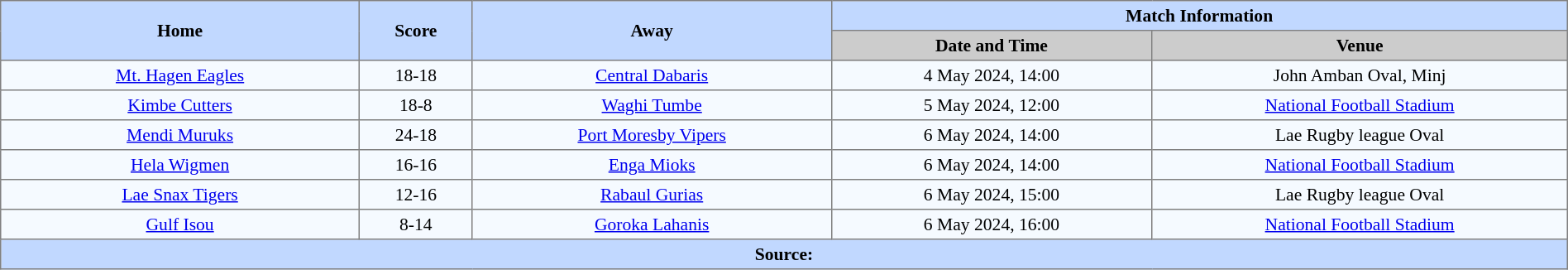<table border=1 style="border-collapse:collapse; font-size:90%; text-align:center;" cellpadding=3 cellspacing=0 width=100%>
<tr style="background:#C1D8ff;">
<th rowspan="2" width="19%">Home</th>
<th rowspan="2" width="6%">Score</th>
<th rowspan="2" width="19%">Away</th>
<th colspan="4">Match Information</th>
</tr>
<tr bgcolor="#CCCCCC">
<th width="17%">Date and Time</th>
<th width="22%">Venue</th>
</tr>
<tr bgcolor="#F5FAFF">
<td><a href='#'>Mt. Hagen Eagles</a></td>
<td>18-18</td>
<td> <a href='#'>Central Dabaris</a></td>
<td>4 May 2024, 14:00</td>
<td>John Amban Oval, Minj</td>
</tr>
<tr bgcolor="#F5FAFF">
<td> <a href='#'>Kimbe Cutters</a></td>
<td>18-8</td>
<td><a href='#'>Waghi Tumbe</a></td>
<td>5 May 2024, 12:00</td>
<td><a href='#'>National Football Stadium</a></td>
</tr>
<tr bgcolor="#F5FAFF">
<td><a href='#'>Mendi Muruks</a></td>
<td>24-18</td>
<td> <a href='#'>Port Moresby Vipers</a></td>
<td>6 May 2024, 14:00</td>
<td>Lae Rugby league Oval</td>
</tr>
<tr bgcolor="#F5FAFF">
<td><a href='#'>Hela Wigmen</a></td>
<td>16-16</td>
<td><a href='#'>Enga Mioks</a></td>
<td>6 May 2024, 14:00</td>
<td><a href='#'>National Football Stadium</a></td>
</tr>
<tr bgcolor="#F5FAFF">
<td> <a href='#'>Lae Snax Tigers</a></td>
<td>12-16</td>
<td><a href='#'>Rabaul Gurias</a></td>
<td>6 May 2024, 15:00</td>
<td>Lae Rugby league Oval</td>
</tr>
<tr bgcolor="#F5FAFF">
<td> <a href='#'>Gulf Isou</a></td>
<td>8-14</td>
<td><a href='#'>Goroka Lahanis</a></td>
<td>6 May 2024, 16:00</td>
<td><a href='#'>National Football Stadium</a></td>
</tr>
<tr bgcolor="#C1D8FF">
<th colspan="7">Source:</th>
</tr>
</table>
